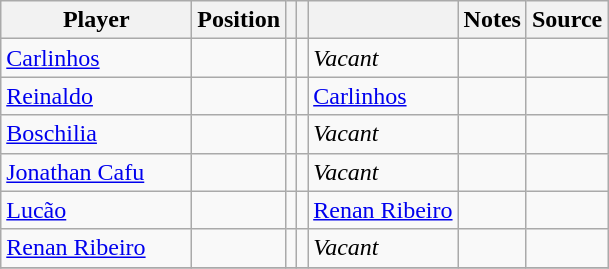<table class="wikitable">
<tr>
<th width="120"><strong>Player</strong></th>
<th><strong>Position</strong></th>
<th><strong></strong></th>
<th><strong></strong></th>
<th><strong></strong></th>
<th><strong>Notes</strong></th>
<th><strong>Source</strong></th>
</tr>
<tr>
<td> <a href='#'>Carlinhos</a></td>
<td></td>
<td></td>
<td></td>
<td><em>Vacant</em></td>
<td></td>
<td></td>
</tr>
<tr>
<td> <a href='#'>Reinaldo</a></td>
<td></td>
<td></td>
<td></td>
<td> <a href='#'>Carlinhos</a></td>
<td></td>
<td></td>
</tr>
<tr>
<td> <a href='#'>Boschilia</a></td>
<td></td>
<td></td>
<td></td>
<td><em>Vacant</em></td>
<td></td>
<td></td>
</tr>
<tr>
<td> <a href='#'>Jonathan Cafu</a></td>
<td></td>
<td></td>
<td></td>
<td><em>Vacant</em></td>
<td></td>
<td></td>
</tr>
<tr>
<td> <a href='#'>Lucão</a></td>
<td></td>
<td></td>
<td></td>
<td> <a href='#'>Renan Ribeiro</a></td>
<td></td>
<td></td>
</tr>
<tr>
<td> <a href='#'>Renan Ribeiro</a></td>
<td></td>
<td></td>
<td></td>
<td><em>Vacant</em></td>
<td></td>
<td></td>
</tr>
<tr>
</tr>
</table>
